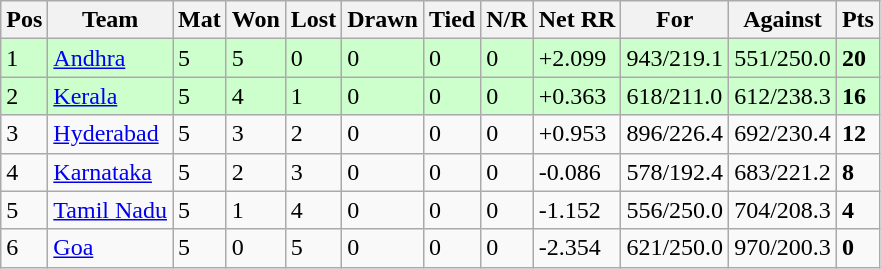<table class="wikitable">
<tr>
<th>Pos</th>
<th>Team</th>
<th>Mat</th>
<th>Won</th>
<th>Lost</th>
<th>Drawn</th>
<th>Tied</th>
<th>N/R</th>
<th>Net RR</th>
<th>For</th>
<th>Against</th>
<th>Pts</th>
</tr>
<tr style="background:#cfc;">
<td>1</td>
<td><a href='#'>Andhra</a></td>
<td>5</td>
<td>5</td>
<td>0</td>
<td>0</td>
<td>0</td>
<td>0</td>
<td>+2.099</td>
<td>943/219.1</td>
<td>551/250.0</td>
<td><strong>20</strong></td>
</tr>
<tr style="background:#cfc;">
<td>2</td>
<td><a href='#'>Kerala</a></td>
<td>5</td>
<td>4</td>
<td>1</td>
<td>0</td>
<td>0</td>
<td>0</td>
<td>+0.363</td>
<td>618/211.0</td>
<td>612/238.3</td>
<td><strong>16</strong></td>
</tr>
<tr>
<td>3</td>
<td><a href='#'>Hyderabad</a></td>
<td>5</td>
<td>3</td>
<td>2</td>
<td>0</td>
<td>0</td>
<td>0</td>
<td>+0.953</td>
<td>896/226.4</td>
<td>692/230.4</td>
<td><strong>12</strong></td>
</tr>
<tr>
<td>4</td>
<td><a href='#'>Karnataka</a></td>
<td>5</td>
<td>2</td>
<td>3</td>
<td>0</td>
<td>0</td>
<td>0</td>
<td>-0.086</td>
<td>578/192.4</td>
<td>683/221.2</td>
<td><strong>8</strong></td>
</tr>
<tr>
<td>5</td>
<td><a href='#'>Tamil Nadu</a></td>
<td>5</td>
<td>1</td>
<td>4</td>
<td>0</td>
<td>0</td>
<td>0</td>
<td>-1.152</td>
<td>556/250.0</td>
<td>704/208.3</td>
<td><strong>4</strong></td>
</tr>
<tr>
<td>6</td>
<td><a href='#'>Goa</a></td>
<td>5</td>
<td>0</td>
<td>5</td>
<td>0</td>
<td>0</td>
<td>0</td>
<td>-2.354</td>
<td>621/250.0</td>
<td>970/200.3</td>
<td><strong>0</strong></td>
</tr>
</table>
